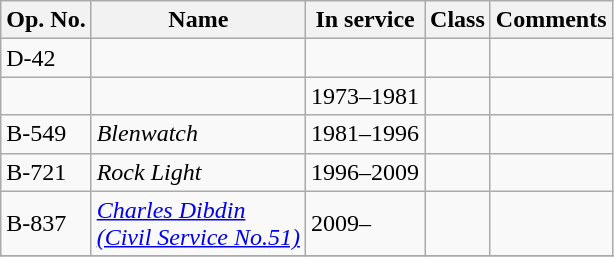<table class="wikitable">
<tr>
<th>Op. No.</th>
<th>Name</th>
<th>In service</th>
<th>Class</th>
<th>Comments</th>
</tr>
<tr>
<td>D-42</td>
<td></td>
<td></td>
<td></td>
<td></td>
</tr>
<tr>
<td></td>
<td></td>
<td>1973–1981</td>
<td></td>
<td></td>
</tr>
<tr>
<td>B-549</td>
<td><em>Blenwatch</em></td>
<td>1981–1996</td>
<td></td>
<td></td>
</tr>
<tr>
<td>B-721</td>
<td><em>Rock Light</em></td>
<td>1996–2009</td>
<td></td>
<td></td>
</tr>
<tr>
<td>B-837</td>
<td><a href='#'><em>Charles Dibdin<br>(Civil Service No.51)</em></a></td>
<td>2009–</td>
<td></td>
<td></td>
</tr>
<tr>
</tr>
</table>
